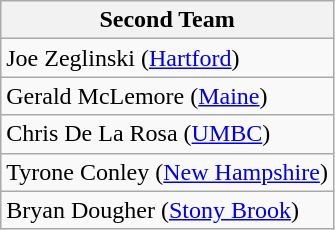<table class="wikitable">
<tr>
<th>Second Team</th>
</tr>
<tr>
<td>Joe Zeglinski (<a href='#'>Hartford</a>)</td>
</tr>
<tr>
<td>Gerald McLemore (<a href='#'>Maine</a>)</td>
</tr>
<tr>
<td>Chris De La Rosa (<a href='#'>UMBC</a>)</td>
</tr>
<tr>
<td>Tyrone Conley (<a href='#'>New Hampshire</a>)</td>
</tr>
<tr>
<td>Bryan Dougher (<a href='#'>Stony Brook</a>)</td>
</tr>
</table>
